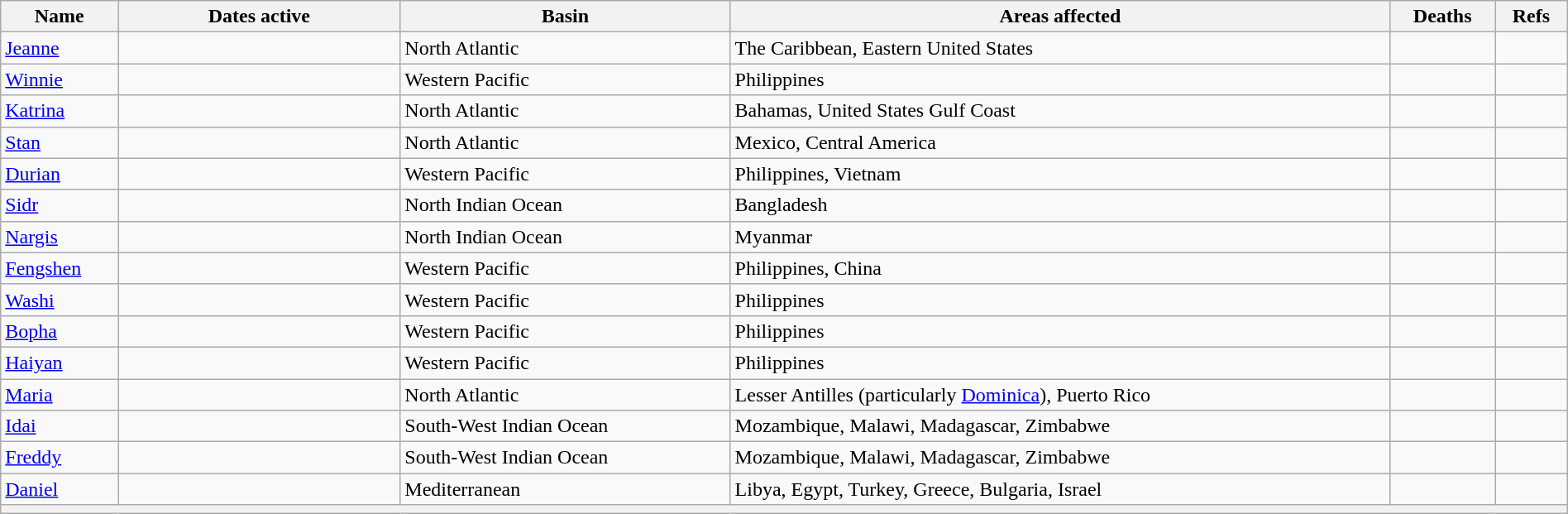<table class="wikitable sortable" width="100%">
<tr>
<th scope="col" width="7.5%">Name</th>
<th scope="col" width="18%">Dates active</th>
<th>Basin</th>
<th scope="col" class="unsortable">Areas affected</th>
<th data-sort-type="number">Deaths</th>
<th scope="col" class="unsortable">Refs</th>
</tr>
<tr>
<td> <a href='#'>Jeanne</a></td>
<td></td>
<td>North Atlantic</td>
<td>The Caribbean, Eastern United States</td>
<td></td>
<td></td>
</tr>
<tr>
<td> <a href='#'>Winnie</a></td>
<td></td>
<td>Western Pacific</td>
<td>Philippines</td>
<td></td>
<td></td>
</tr>
<tr>
<td> <a href='#'>Katrina</a></td>
<td></td>
<td>North Atlantic</td>
<td>Bahamas, United States Gulf Coast</td>
<td></td>
<td></td>
</tr>
<tr>
<td> <a href='#'>Stan</a></td>
<td></td>
<td>North Atlantic</td>
<td>Mexico, Central America</td>
<td></td>
<td></td>
</tr>
<tr>
<td> <a href='#'>Durian</a></td>
<td></td>
<td>Western Pacific</td>
<td>Philippines, Vietnam</td>
<td></td>
<td></td>
</tr>
<tr>
<td> <a href='#'>Sidr</a></td>
<td></td>
<td>North Indian Ocean</td>
<td>Bangladesh</td>
<td></td>
<td></td>
</tr>
<tr>
<td> <a href='#'>Nargis</a></td>
<td></td>
<td>North Indian Ocean</td>
<td>Myanmar</td>
<td></td>
<td></td>
</tr>
<tr>
<td> <a href='#'>Fengshen</a></td>
<td></td>
<td>Western Pacific</td>
<td>Philippines, China</td>
<td></td>
<td></td>
</tr>
<tr>
<td> <a href='#'>Washi</a></td>
<td></td>
<td>Western Pacific</td>
<td>Philippines</td>
<td></td>
<td></td>
</tr>
<tr>
<td> <a href='#'>Bopha</a></td>
<td></td>
<td>Western Pacific</td>
<td>Philippines</td>
<td></td>
<td></td>
</tr>
<tr>
<td> <a href='#'>Haiyan</a></td>
<td></td>
<td>Western Pacific</td>
<td>Philippines</td>
<td></td>
<td></td>
</tr>
<tr>
<td> <a href='#'>Maria</a></td>
<td></td>
<td>North Atlantic</td>
<td>Lesser Antilles (particularly <a href='#'>Dominica</a>), Puerto Rico</td>
<td></td>
<td></td>
</tr>
<tr>
<td> <a href='#'>Idai</a></td>
<td></td>
<td>South-West Indian Ocean</td>
<td>Mozambique, Malawi, Madagascar, Zimbabwe</td>
<td></td>
<td></td>
</tr>
<tr>
<td> <a href='#'>Freddy</a></td>
<td></td>
<td>South-West Indian Ocean</td>
<td>Mozambique, Malawi, Madagascar, Zimbabwe</td>
<td></td>
<td></td>
</tr>
<tr>
<td> <a href='#'>Daniel</a></td>
<td></td>
<td>Mediterranean</td>
<td>Libya, Egypt, Turkey, Greece, Bulgaria, Israel</td>
<td></td>
<td></td>
</tr>
<tr>
<th colspan=9></th>
</tr>
</table>
